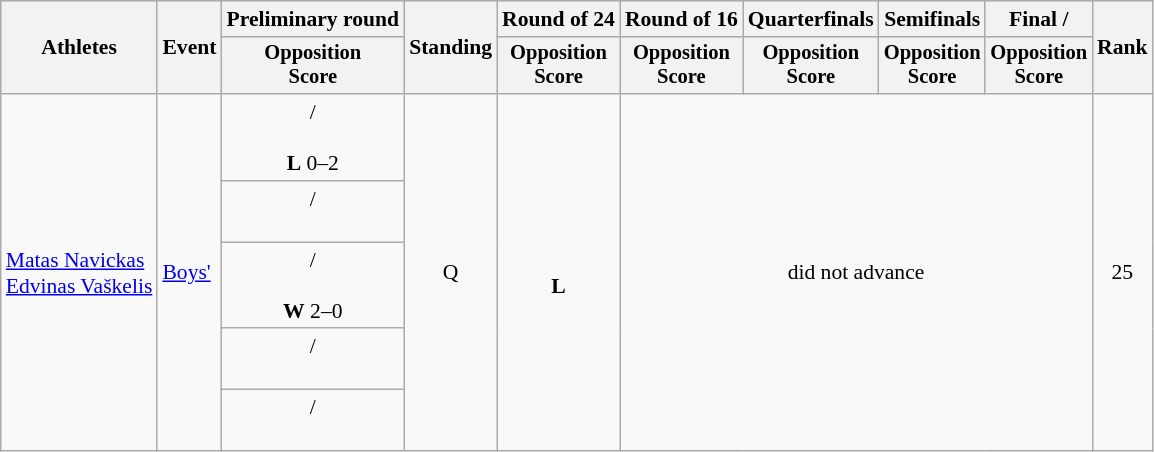<table class=wikitable style="font-size:90%">
<tr>
<th rowspan="2">Athletes</th>
<th rowspan="2">Event</th>
<th>Preliminary round</th>
<th rowspan="2">Standing</th>
<th>Round of 24</th>
<th>Round of 16</th>
<th>Quarterfinals</th>
<th>Semifinals</th>
<th>Final / </th>
<th rowspan=2>Rank</th>
</tr>
<tr style="font-size:95%">
<th>Opposition<br>Score</th>
<th>Opposition<br>Score</th>
<th>Opposition<br>Score</th>
<th>Opposition<br>Score</th>
<th>Opposition<br>Score</th>
<th>Opposition<br>Score</th>
</tr>
<tr align=center>
<td align=left rowspan=5><a href='#'>Matas Navickas</a><br><a href='#'>Edvinas Vaškelis</a></td>
<td align=left rowspan=5><a href='#'>Boys'</a></td>
<td>/<br><br><strong>L</strong> 0–2</td>
<td rowspan=5>Q</td>
<td rowspan=5><br><strong>L</strong></td>
<td rowspan=5 colspan=4>did not advance</td>
<td rowspan=5>25</td>
</tr>
<tr align=center>
<td>/<br><br></td>
</tr>
<tr align=center>
<td>/<br><br><strong>W</strong> 2–0</td>
</tr>
<tr align=center>
<td>/<br><br></td>
</tr>
<tr align=center>
<td>/<br><br></td>
</tr>
</table>
